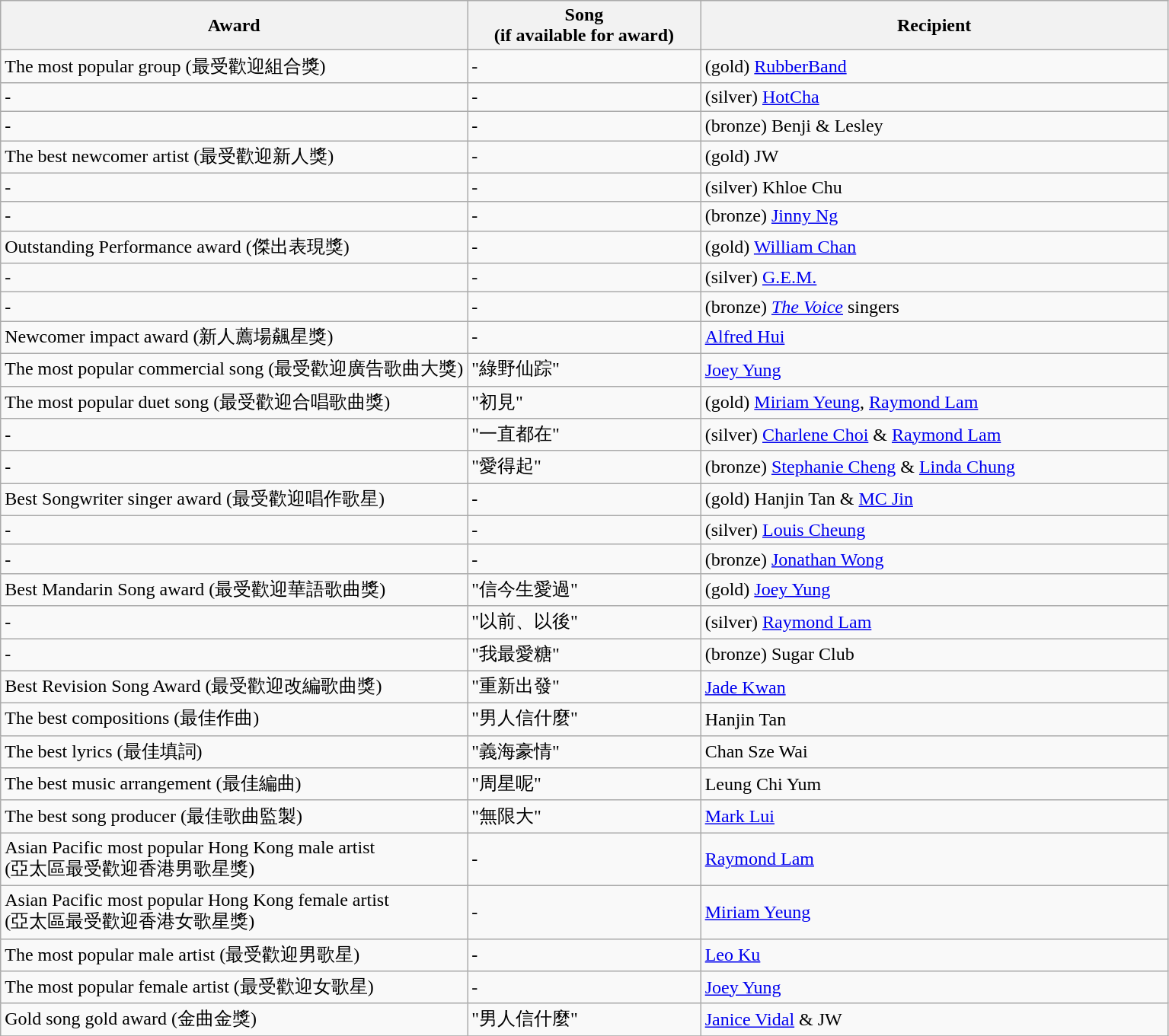<table class="wikitable">
<tr>
<th width=40%>Award</th>
<th width=20%>Song<br>(if available for award)</th>
<th width=40%>Recipient</th>
</tr>
<tr>
<td>The most popular group (最受歡迎組合獎)</td>
<td>-</td>
<td>(gold) <a href='#'>RubberBand</a></td>
</tr>
<tr>
<td>-</td>
<td>-</td>
<td>(silver) <a href='#'>HotCha</a></td>
</tr>
<tr>
<td>-</td>
<td>-</td>
<td>(bronze) Benji & Lesley</td>
</tr>
<tr>
<td>The best newcomer artist (最受歡迎新人獎)</td>
<td>-</td>
<td>(gold) JW</td>
</tr>
<tr>
<td>-</td>
<td>-</td>
<td>(silver) Khloe Chu</td>
</tr>
<tr>
<td>-</td>
<td>-</td>
<td>(bronze) <a href='#'>Jinny Ng</a></td>
</tr>
<tr>
<td>Outstanding Performance award (傑出表現獎)</td>
<td>-</td>
<td>(gold) <a href='#'>William Chan</a></td>
</tr>
<tr>
<td>-</td>
<td>-</td>
<td>(silver) <a href='#'>G.E.M.</a></td>
</tr>
<tr>
<td>-</td>
<td>-</td>
<td>(bronze) <em><a href='#'>The Voice</a></em> singers</td>
</tr>
<tr>
<td>Newcomer impact award (新人薦場飆星獎)</td>
<td>-</td>
<td><a href='#'>Alfred Hui</a></td>
</tr>
<tr>
<td>The most popular commercial song (最受歡迎廣告歌曲大獎)</td>
<td>"綠野仙踪"</td>
<td><a href='#'>Joey Yung</a></td>
</tr>
<tr>
<td>The most popular duet song (最受歡迎合唱歌曲獎)</td>
<td>"初見"</td>
<td>(gold) <a href='#'>Miriam Yeung</a>,  <a href='#'>Raymond Lam</a></td>
</tr>
<tr>
<td>-</td>
<td>"一直都在"</td>
<td>(silver) <a href='#'>Charlene Choi</a> & <a href='#'>Raymond Lam</a></td>
</tr>
<tr>
<td>-</td>
<td>"愛得起"</td>
<td>(bronze) <a href='#'>Stephanie Cheng</a> & <a href='#'>Linda Chung</a></td>
</tr>
<tr>
<td>Best Songwriter singer award (最受歡迎唱作歌星)</td>
<td>-</td>
<td>(gold) Hanjin Tan & <a href='#'>MC Jin</a></td>
</tr>
<tr>
<td>-</td>
<td>-</td>
<td>(silver) <a href='#'>Louis Cheung</a></td>
</tr>
<tr>
<td>-</td>
<td>-</td>
<td>(bronze) <a href='#'>Jonathan Wong</a></td>
</tr>
<tr>
<td>Best Mandarin Song award (最受歡迎華語歌曲獎)</td>
<td>"信今生愛過"</td>
<td>(gold) <a href='#'>Joey Yung</a></td>
</tr>
<tr>
<td>-</td>
<td>"以前、以後"</td>
<td>(silver) <a href='#'>Raymond Lam</a></td>
</tr>
<tr>
<td>-</td>
<td>"我最愛糖"</td>
<td>(bronze) Sugar Club</td>
</tr>
<tr>
<td>Best Revision Song Award (最受歡迎改編歌曲獎)</td>
<td>"重新出發"</td>
<td><a href='#'>Jade Kwan</a></td>
</tr>
<tr>
<td>The best compositions (最佳作曲)</td>
<td>"男人信什麼"</td>
<td>Hanjin Tan</td>
</tr>
<tr>
<td>The best lyrics (最佳填詞)</td>
<td>"義海豪情"</td>
<td>Chan Sze Wai</td>
</tr>
<tr>
<td>The best music arrangement (最佳編曲)</td>
<td>"周星呢"</td>
<td>Leung Chi Yum</td>
</tr>
<tr>
<td>The best song producer (最佳歌曲監製)</td>
<td>"無限大"</td>
<td><a href='#'>Mark Lui</a></td>
</tr>
<tr>
<td>Asian Pacific most popular Hong Kong male artist<br>(亞太區最受歡迎香港男歌星獎)</td>
<td>-</td>
<td><a href='#'>Raymond Lam</a></td>
</tr>
<tr>
<td>Asian Pacific most popular Hong Kong female artist<br>(亞太區最受歡迎香港女歌星獎)</td>
<td>-</td>
<td><a href='#'>Miriam Yeung</a></td>
</tr>
<tr>
<td>The most popular male artist (最受歡迎男歌星)</td>
<td>-</td>
<td><a href='#'>Leo Ku</a></td>
</tr>
<tr>
<td>The most popular female artist (最受歡迎女歌星)</td>
<td>-</td>
<td><a href='#'>Joey Yung</a></td>
</tr>
<tr>
<td>Gold song gold award (金曲金獎)</td>
<td>"男人信什麼"</td>
<td><a href='#'>Janice Vidal</a> & JW</td>
</tr>
<tr>
</tr>
</table>
